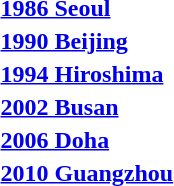<table>
<tr>
<th rowspan=2 style="text-align:left;"> <a href='#'>1986 Seoul</a></th>
<td rowspan=2></td>
<td rowspan=2></td>
<td></td>
</tr>
<tr>
<td></td>
</tr>
<tr>
<th rowspan=2 style="text-align:left;"> <a href='#'>1990 Beijing</a></th>
<td rowspan=2></td>
<td rowspan=2></td>
<td></td>
</tr>
<tr>
<td></td>
</tr>
<tr>
<th rowspan=2 style="text-align:left;"> <a href='#'>1994 Hiroshima</a></th>
<td rowspan=2></td>
<td rowspan=2></td>
<td></td>
</tr>
<tr>
<td></td>
</tr>
<tr>
<th rowspan=2 style="text-align:left;"> <a href='#'>2002 Busan</a></th>
<td rowspan=2></td>
<td rowspan=2></td>
<td></td>
</tr>
<tr>
<td></td>
</tr>
<tr>
<th rowspan=2 style="text-align:left;"> <a href='#'>2006 Doha</a></th>
<td rowspan=2></td>
<td rowspan=2></td>
<td></td>
</tr>
<tr>
<td></td>
</tr>
<tr>
<th rowspan=2 style="text-align:left;"> <a href='#'>2010 Guangzhou</a></th>
<td rowspan=2></td>
<td rowspan=2></td>
<td></td>
</tr>
<tr>
<td></td>
</tr>
</table>
